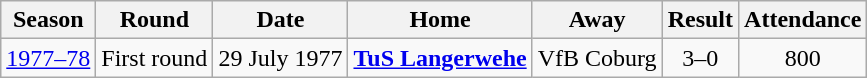<table class="wikitable">
<tr>
<th>Season</th>
<th>Round</th>
<th>Date</th>
<th>Home</th>
<th>Away</th>
<th>Result</th>
<th>Attendance</th>
</tr>
<tr align="center">
<td><a href='#'>1977–78</a></td>
<td>First round</td>
<td>29 July 1977</td>
<td><strong><a href='#'>TuS Langerwehe</a></strong></td>
<td>VfB Coburg</td>
<td>3–0</td>
<td>800</td>
</tr>
</table>
